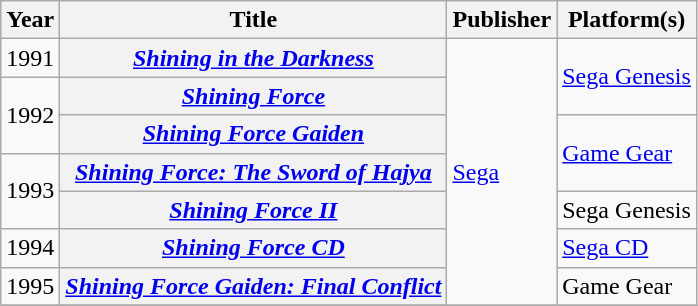<table class="wikitable sortable plainrowheaders">
<tr>
<th scope="col">Year</th>
<th scope="col">Title</th>
<th scope="col">Publisher</th>
<th scope="col">Platform(s)</th>
</tr>
<tr>
<td>1991</td>
<th scope="row"><em><a href='#'>Shining in the Darkness</a></em></th>
<td rowspan="7"><a href='#'>Sega</a></td>
<td rowspan="2"><a href='#'>Sega Genesis</a></td>
</tr>
<tr>
<td rowspan="2">1992</td>
<th scope="row"><em><a href='#'>Shining Force</a></em></th>
</tr>
<tr>
<th scope="row"><em><a href='#'>Shining Force Gaiden</a></em></th>
<td rowspan="2"><a href='#'>Game Gear</a></td>
</tr>
<tr>
<td rowspan="2">1993</td>
<th scope="row"><em><a href='#'>Shining Force: The Sword of Hajya</a></em></th>
</tr>
<tr>
<th scope="row"><em><a href='#'>Shining Force II</a></em></th>
<td>Sega Genesis</td>
</tr>
<tr>
<td>1994</td>
<th scope="row"><em><a href='#'>Shining Force CD</a></em></th>
<td><a href='#'>Sega CD</a></td>
</tr>
<tr>
<td>1995</td>
<th scope="row"><em><a href='#'>Shining Force Gaiden: Final Conflict</a></em></th>
<td>Game Gear</td>
</tr>
<tr>
</tr>
</table>
